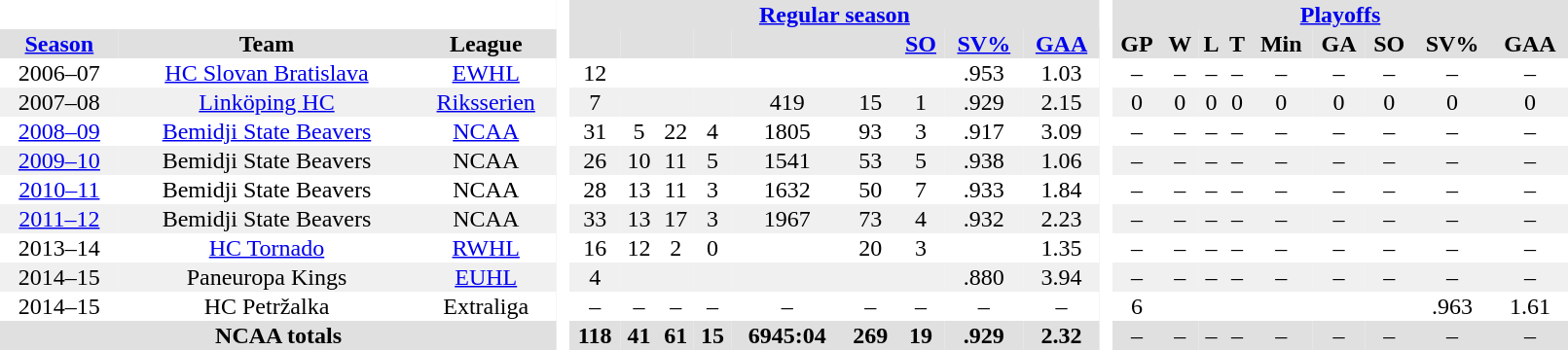<table BORDER="0" CELLPADDING="1" CELLSPACING="0" width="85%" style="text-align:center">
<tr bgcolor="#e0e0e0">
<th colspan="3" bgcolor="#ffffff"> </th>
<th rowspan="96" bgcolor="#ffffff"> </th>
<th colspan="9"><a href='#'>Regular season</a></th>
<th rowspan="96" bgcolor="#ffffff"> </th>
<th colspan="9"><a href='#'>Playoffs</a></th>
</tr>
<tr bgcolor="#e0e0e0">
<th><a href='#'>Season</a></th>
<th>Team</th>
<th>League</th>
<th></th>
<th></th>
<th></th>
<th></th>
<th></th>
<th></th>
<th><a href='#'>SO</a></th>
<th><a href='#'>SV%</a></th>
<th><a href='#'>GAA</a></th>
<th>GP</th>
<th>W</th>
<th>L</th>
<th>T</th>
<th>Min</th>
<th>GA</th>
<th>SO</th>
<th>SV%</th>
<th>GAA</th>
</tr>
<tr>
<td>2006–07</td>
<td><a href='#'>HC Slovan Bratislava</a></td>
<td><a href='#'>EWHL</a></td>
<td>12</td>
<td></td>
<td></td>
<td></td>
<td></td>
<td></td>
<td></td>
<td>.953</td>
<td>1.03</td>
<td>–</td>
<td>–</td>
<td>–</td>
<td>–</td>
<td>–</td>
<td>–</td>
<td>–</td>
<td>–</td>
<td>–</td>
</tr>
<tr bgcolor="#f0f0f0">
<td>2007–08</td>
<td><a href='#'>Linköping HC</a></td>
<td><a href='#'>Riksserien</a></td>
<td>7</td>
<td></td>
<td></td>
<td></td>
<td>419</td>
<td>15</td>
<td>1</td>
<td>.929</td>
<td>2.15</td>
<td>0</td>
<td>0</td>
<td>0</td>
<td>0</td>
<td>0</td>
<td>0</td>
<td>0</td>
<td>0</td>
<td>0</td>
</tr>
<tr>
<td><a href='#'>2008–09</a></td>
<td><a href='#'>Bemidji State Beavers</a></td>
<td><a href='#'>NCAA</a></td>
<td>31</td>
<td>5</td>
<td>22</td>
<td>4</td>
<td>1805</td>
<td>93</td>
<td>3</td>
<td>.917</td>
<td>3.09</td>
<td>–</td>
<td>–</td>
<td>–</td>
<td>–</td>
<td>–</td>
<td>–</td>
<td>–</td>
<td>–</td>
<td>–</td>
</tr>
<tr bgcolor="#f0f0f0">
<td><a href='#'>2009–10</a></td>
<td>Bemidji State Beavers</td>
<td>NCAA</td>
<td>26</td>
<td>10</td>
<td>11</td>
<td>5</td>
<td>1541</td>
<td>53</td>
<td>5</td>
<td>.938</td>
<td>1.06</td>
<td>–</td>
<td>–</td>
<td>–</td>
<td>–</td>
<td>–</td>
<td>–</td>
<td>–</td>
<td>–</td>
<td>–</td>
</tr>
<tr>
<td><a href='#'>2010–11</a></td>
<td>Bemidji State Beavers</td>
<td>NCAA</td>
<td>28</td>
<td>13</td>
<td>11</td>
<td>3</td>
<td>1632</td>
<td>50</td>
<td>7</td>
<td>.933</td>
<td>1.84</td>
<td>–</td>
<td>–</td>
<td>–</td>
<td>–</td>
<td>–</td>
<td>–</td>
<td>–</td>
<td>–</td>
<td>–</td>
</tr>
<tr bgcolor="#f0f0f0">
<td><a href='#'>2011–12</a></td>
<td>Bemidji State Beavers</td>
<td>NCAA</td>
<td>33</td>
<td>13</td>
<td>17</td>
<td>3</td>
<td>1967</td>
<td>73</td>
<td>4</td>
<td>.932</td>
<td>2.23</td>
<td>–</td>
<td>–</td>
<td>–</td>
<td>–</td>
<td>–</td>
<td>–</td>
<td>–</td>
<td>–</td>
<td>–</td>
</tr>
<tr>
<td>2013–14</td>
<td><a href='#'>HC Tornado</a></td>
<td><a href='#'>RWHL</a></td>
<td>16</td>
<td>12</td>
<td>2</td>
<td>0</td>
<td></td>
<td>20</td>
<td>3</td>
<td></td>
<td>1.35</td>
<td>–</td>
<td>–</td>
<td>–</td>
<td>–</td>
<td>–</td>
<td>–</td>
<td>–</td>
<td>–</td>
<td>–</td>
</tr>
<tr bgcolor="#f0f0f0">
<td>2014–15</td>
<td>Paneuropa Kings</td>
<td><a href='#'>EUHL</a></td>
<td>4</td>
<td></td>
<td></td>
<td></td>
<td></td>
<td></td>
<td></td>
<td>.880</td>
<td>3.94</td>
<td>–</td>
<td>–</td>
<td>–</td>
<td>–</td>
<td>–</td>
<td>–</td>
<td>–</td>
<td>–</td>
<td>–</td>
</tr>
<tr>
<td>2014–15</td>
<td>HC Petržalka</td>
<td>Extraliga</td>
<td>–</td>
<td>–</td>
<td>–</td>
<td>–</td>
<td>–</td>
<td>–</td>
<td>–</td>
<td>–</td>
<td>–</td>
<td>6</td>
<td></td>
<td></td>
<td></td>
<td></td>
<td></td>
<td></td>
<td>.963</td>
<td>1.61</td>
</tr>
<tr bgcolor="#e0e0e0">
<th colspan="3">NCAA totals</th>
<th>118</th>
<th>41</th>
<th>61</th>
<th>15</th>
<th>6945:04</th>
<th>269</th>
<th>19</th>
<th>.929</th>
<th>2.32</th>
<td>–</td>
<td>–</td>
<td>–</td>
<td>–</td>
<td>–</td>
<td>–</td>
<td>–</td>
<td>–</td>
<td>–</td>
</tr>
</table>
